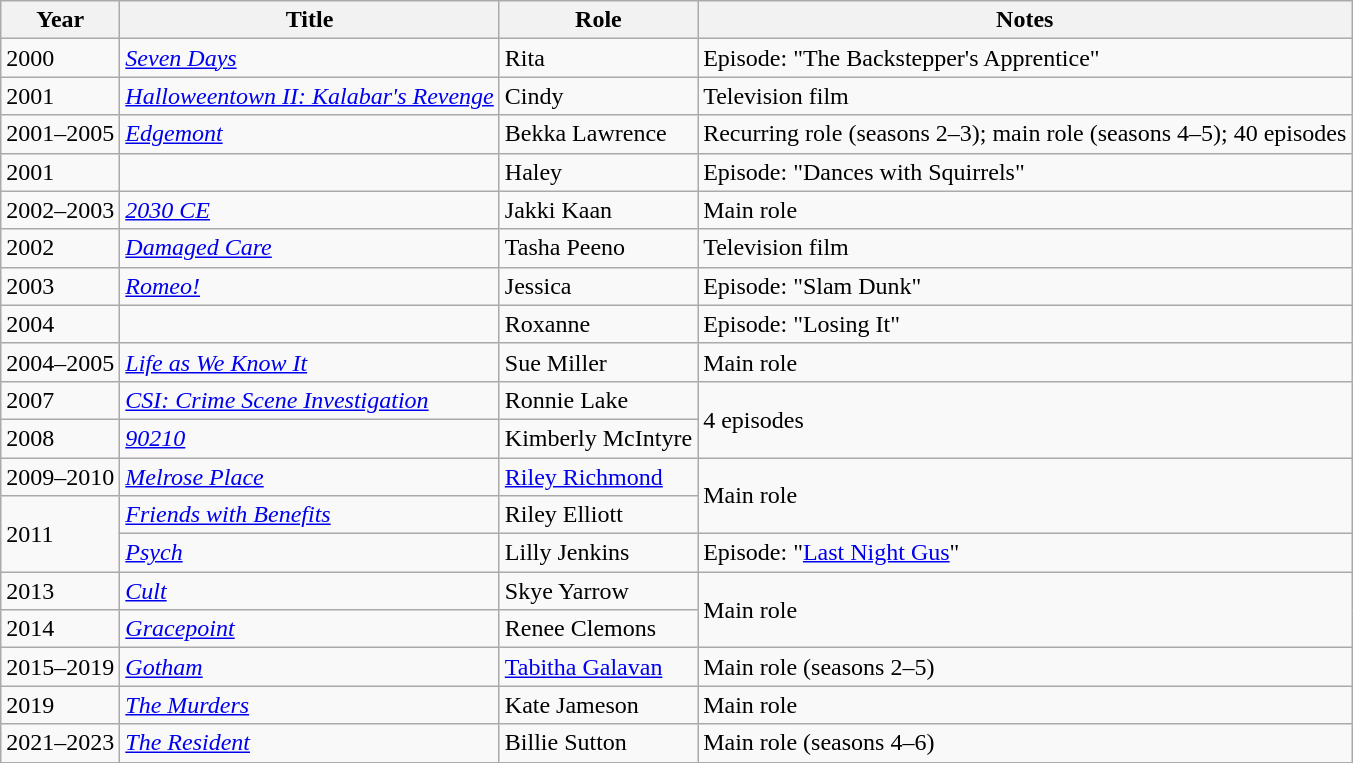<table class="wikitable sortable">
<tr>
<th>Year</th>
<th>Title</th>
<th>Role</th>
<th class="unsortable">Notes</th>
</tr>
<tr>
<td>2000</td>
<td><em><a href='#'>Seven Days</a></em></td>
<td>Rita</td>
<td>Episode: "The Backstepper's Apprentice"</td>
</tr>
<tr>
<td>2001</td>
<td><em><a href='#'>Halloweentown II: Kalabar's Revenge</a></em></td>
<td>Cindy</td>
<td>Television film</td>
</tr>
<tr>
<td>2001–2005</td>
<td><em><a href='#'>Edgemont</a></em></td>
<td>Bekka Lawrence</td>
<td>Recurring role (seasons 2–3); main role (seasons 4–5); 40 episodes</td>
</tr>
<tr>
<td>2001</td>
<td><em></em></td>
<td>Haley</td>
<td>Episode: "Dances with Squirrels"</td>
</tr>
<tr>
<td>2002–2003</td>
<td><em><a href='#'>2030 CE</a></em></td>
<td>Jakki Kaan</td>
<td>Main role</td>
</tr>
<tr>
<td>2002</td>
<td><em><a href='#'>Damaged Care</a></em></td>
<td>Tasha Peeno</td>
<td>Television film</td>
</tr>
<tr>
<td>2003</td>
<td><em><a href='#'>Romeo!</a></em></td>
<td>Jessica</td>
<td>Episode: "Slam Dunk"</td>
</tr>
<tr>
<td>2004</td>
<td><em></em></td>
<td>Roxanne</td>
<td>Episode: "Losing It"</td>
</tr>
<tr>
<td>2004–2005</td>
<td><em><a href='#'>Life as We Know It</a></em></td>
<td>Sue Miller</td>
<td>Main role</td>
</tr>
<tr>
<td>2007</td>
<td><em><a href='#'>CSI: Crime Scene Investigation</a></em></td>
<td>Ronnie Lake</td>
<td rowspan="2">4 episodes</td>
</tr>
<tr>
<td>2008</td>
<td><em><a href='#'>90210</a></em></td>
<td>Kimberly McIntyre</td>
</tr>
<tr>
<td>2009–2010</td>
<td><em><a href='#'>Melrose Place</a></em></td>
<td><a href='#'>Riley Richmond</a></td>
<td rowspan="2">Main role</td>
</tr>
<tr>
<td rowspan="2">2011</td>
<td><em><a href='#'>Friends with Benefits</a></em></td>
<td>Riley Elliott</td>
</tr>
<tr>
<td><em><a href='#'>Psych</a></em></td>
<td>Lilly Jenkins</td>
<td>Episode: "<a href='#'>Last Night Gus</a>"</td>
</tr>
<tr>
<td>2013</td>
<td><em><a href='#'>Cult</a></em></td>
<td>Skye Yarrow</td>
<td rowspan="2">Main role</td>
</tr>
<tr>
<td>2014</td>
<td><em><a href='#'>Gracepoint</a></em></td>
<td>Renee Clemons</td>
</tr>
<tr>
<td>2015–2019</td>
<td><em><a href='#'>Gotham</a></em></td>
<td><a href='#'>Tabitha Galavan</a></td>
<td>Main role (seasons 2–5)</td>
</tr>
<tr>
<td>2019</td>
<td data-sort-value="Murders, The"><em><a href='#'>The Murders</a></em></td>
<td>Kate Jameson</td>
<td>Main role</td>
</tr>
<tr>
<td>2021–2023</td>
<td data-sort-value="Resident, The"><em><a href='#'>The Resident</a></em></td>
<td>Billie Sutton</td>
<td>Main role (seasons 4–6)</td>
</tr>
</table>
